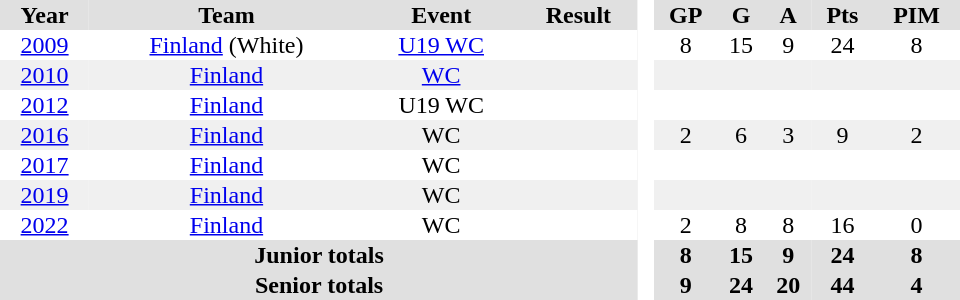<table border="0" cellpadding="1" cellspacing="0" style="text-align:center; width:40em">
<tr bgcolor="#e0e0e0">
<th>Year</th>
<th>Team</th>
<th>Event</th>
<th>Result</th>
<th rowspan="92" bgcolor="#ffffff"> </th>
<th>GP</th>
<th>G</th>
<th>A</th>
<th>Pts</th>
<th>PIM</th>
</tr>
<tr>
<td><a href='#'>2009</a></td>
<td><a href='#'>Finland</a> (White)</td>
<td><a href='#'>U19 WC</a></td>
<td></td>
<td>8</td>
<td>15</td>
<td>9</td>
<td>24</td>
<td>8</td>
</tr>
<tr bgcolor="#f0f0f0">
<td><a href='#'>2010</a></td>
<td><a href='#'>Finland</a></td>
<td><a href='#'>WC</a></td>
<td></td>
<td></td>
<td></td>
<td></td>
<td></td>
<td></td>
</tr>
<tr>
<td><a href='#'>2012</a></td>
<td><a href='#'>Finland</a></td>
<td>U19 WC</td>
<td></td>
<td></td>
<td></td>
<td></td>
<td></td>
<td></td>
</tr>
<tr bgcolor="#f0f0f0">
<td><a href='#'>2016</a></td>
<td><a href='#'>Finland</a></td>
<td>WC</td>
<td></td>
<td>2</td>
<td>6</td>
<td>3</td>
<td>9</td>
<td>2</td>
</tr>
<tr>
<td><a href='#'>2017</a></td>
<td><a href='#'>Finland</a></td>
<td>WC</td>
<td></td>
<td></td>
<td></td>
<td></td>
<td></td>
<td></td>
</tr>
<tr bgcolor="#f0f0f0">
<td><a href='#'>2019</a></td>
<td><a href='#'>Finland</a></td>
<td>WC</td>
<td></td>
<td></td>
<td></td>
<td></td>
<td></td>
<td></td>
</tr>
<tr>
<td><a href='#'>2022</a></td>
<td><a href='#'>Finland</a></td>
<td>WC</td>
<td></td>
<td>2</td>
<td>8</td>
<td>8</td>
<td>16</td>
<td>0</td>
</tr>
<tr bgcolor="#e0e0e0">
<th colspan=4>Junior totals</th>
<th>8</th>
<th>15</th>
<th>9</th>
<th>24</th>
<th>8</th>
</tr>
<tr bgcolor="#e0e0e0">
<th colspan=4>Senior totals</th>
<th>9</th>
<th>24</th>
<th>20</th>
<th>44</th>
<th>4</th>
</tr>
</table>
